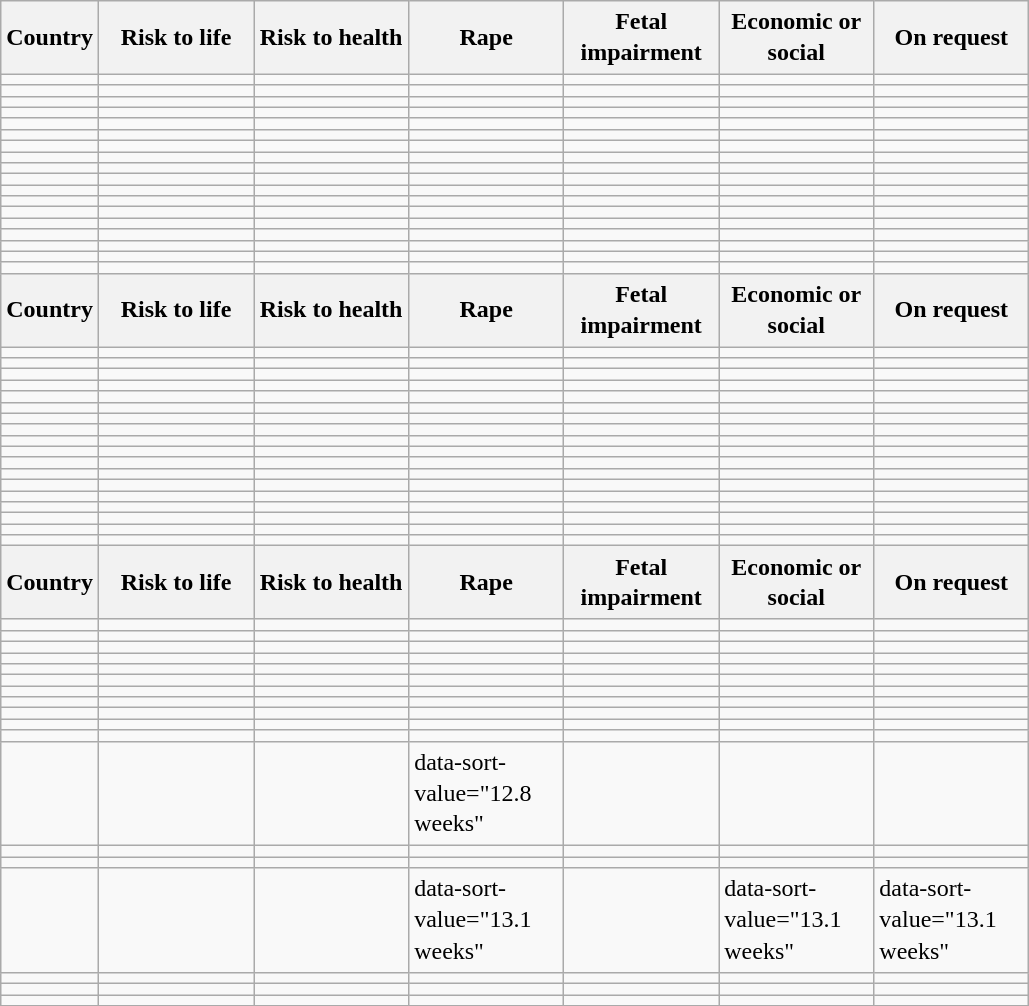<table class="wikitable sortable collapsible" style=line-height:1.3>
<tr>
<th>Country</th>
<th style=width:6em>Risk to life</th>
<th style=width:6em>Risk to health</th>
<th style=width:6em>Rape</th>
<th style=width:6em>Fetal impairment</th>
<th style=width:6em>Economic or social</th>
<th style=width:6em>On request</th>
</tr>
<tr>
<td></td>
<td></td>
<td></td>
<td></td>
<td></td>
<td></td>
<td></td>
</tr>
<tr>
<td></td>
<td></td>
<td></td>
<td></td>
<td></td>
<td></td>
<td></td>
</tr>
<tr>
<td></td>
<td></td>
<td></td>
<td></td>
<td></td>
<td></td>
<td></td>
</tr>
<tr>
<td></td>
<td></td>
<td></td>
<td></td>
<td></td>
<td></td>
<td></td>
</tr>
<tr>
<td></td>
<td></td>
<td></td>
<td></td>
<td></td>
<td></td>
<td></td>
</tr>
<tr>
<td></td>
<td></td>
<td></td>
<td></td>
<td></td>
<td></td>
<td></td>
</tr>
<tr>
<td></td>
<td></td>
<td></td>
<td></td>
<td></td>
<td></td>
<td></td>
</tr>
<tr>
<td></td>
<td></td>
<td></td>
<td></td>
<td></td>
<td></td>
<td></td>
</tr>
<tr>
<td></td>
<td></td>
<td></td>
<td></td>
<td></td>
<td></td>
<td></td>
</tr>
<tr>
<td></td>
<td></td>
<td></td>
<td></td>
<td></td>
<td></td>
<td></td>
</tr>
<tr>
<td></td>
<td></td>
<td></td>
<td></td>
<td></td>
<td></td>
<td></td>
</tr>
<tr>
<td></td>
<td></td>
<td></td>
<td></td>
<td></td>
<td></td>
<td></td>
</tr>
<tr>
<td></td>
<td></td>
<td></td>
<td></td>
<td></td>
<td></td>
<td></td>
</tr>
<tr>
<td></td>
<td></td>
<td></td>
<td></td>
<td></td>
<td></td>
<td></td>
</tr>
<tr>
<td></td>
<td></td>
<td></td>
<td></td>
<td></td>
<td></td>
<td></td>
</tr>
<tr>
<td></td>
<td></td>
<td></td>
<td></td>
<td></td>
<td></td>
<td></td>
</tr>
<tr>
<td></td>
<td></td>
<td></td>
<td></td>
<td></td>
<td></td>
<td></td>
</tr>
<tr>
<td></td>
<td></td>
<td></td>
<td></td>
<td></td>
<td></td>
<td></td>
</tr>
<tr>
<th>Country</th>
<th style=width:6em>Risk to life</th>
<th style=width:6em>Risk to health</th>
<th style=width:6em>Rape</th>
<th style=width:6em>Fetal impairment</th>
<th style=width:6em>Economic or social</th>
<th style=width:6em>On request</th>
</tr>
<tr>
<td></td>
<td></td>
<td></td>
<td></td>
<td></td>
<td></td>
<td></td>
</tr>
<tr>
<td></td>
<td></td>
<td></td>
<td></td>
<td></td>
<td></td>
<td></td>
</tr>
<tr>
<td></td>
<td></td>
<td></td>
<td></td>
<td></td>
<td></td>
<td></td>
</tr>
<tr>
<td></td>
<td></td>
<td></td>
<td></td>
<td></td>
<td></td>
<td></td>
</tr>
<tr>
<td></td>
<td></td>
<td></td>
<td></td>
<td></td>
<td></td>
<td></td>
</tr>
<tr>
<td></td>
<td></td>
<td></td>
<td></td>
<td></td>
<td></td>
<td></td>
</tr>
<tr>
<td></td>
<td></td>
<td></td>
<td></td>
<td></td>
<td></td>
<td></td>
</tr>
<tr>
<td></td>
<td></td>
<td></td>
<td></td>
<td></td>
<td></td>
<td></td>
</tr>
<tr>
<td></td>
<td></td>
<td></td>
<td></td>
<td></td>
<td></td>
<td></td>
</tr>
<tr>
<td></td>
<td></td>
<td></td>
<td></td>
<td></td>
<td></td>
<td></td>
</tr>
<tr>
<td></td>
<td></td>
<td></td>
<td></td>
<td></td>
<td></td>
<td></td>
</tr>
<tr>
<td></td>
<td></td>
<td></td>
<td></td>
<td></td>
<td></td>
<td></td>
</tr>
<tr>
<td></td>
<td></td>
<td></td>
<td></td>
<td></td>
<td></td>
<td></td>
</tr>
<tr>
<td></td>
<td></td>
<td></td>
<td></td>
<td></td>
<td></td>
<td></td>
</tr>
<tr>
<td></td>
<td></td>
<td></td>
<td></td>
<td></td>
<td></td>
<td></td>
</tr>
<tr>
<td></td>
<td></td>
<td></td>
<td></td>
<td></td>
<td></td>
<td></td>
</tr>
<tr>
<td></td>
<td></td>
<td></td>
<td></td>
<td></td>
<td></td>
<td></td>
</tr>
<tr>
<td></td>
<td></td>
<td></td>
<td></td>
<td></td>
<td></td>
<td></td>
</tr>
<tr>
<th>Country</th>
<th style=width:6em>Risk to life</th>
<th style=width:6em>Risk to health</th>
<th style=width:6em>Rape</th>
<th style=width:6em>Fetal impairment</th>
<th style=width:6em>Economic or social</th>
<th style=width:6em>On request</th>
</tr>
<tr>
<td></td>
<td></td>
<td></td>
<td></td>
<td></td>
<td></td>
<td></td>
</tr>
<tr>
<td></td>
<td></td>
<td></td>
<td></td>
<td></td>
<td></td>
<td></td>
</tr>
<tr>
<td></td>
<td></td>
<td></td>
<td></td>
<td></td>
<td></td>
<td></td>
</tr>
<tr>
<td></td>
<td></td>
<td></td>
<td></td>
<td></td>
<td></td>
<td></td>
</tr>
<tr>
<td></td>
<td></td>
<td></td>
<td></td>
<td></td>
<td></td>
<td></td>
</tr>
<tr>
<td></td>
<td></td>
<td></td>
<td></td>
<td></td>
<td></td>
<td></td>
</tr>
<tr>
<td></td>
<td></td>
<td></td>
<td></td>
<td></td>
<td></td>
<td></td>
</tr>
<tr>
<td></td>
<td></td>
<td></td>
<td></td>
<td></td>
<td></td>
<td></td>
</tr>
<tr>
<td></td>
<td></td>
<td></td>
<td></td>
<td></td>
<td></td>
<td></td>
</tr>
<tr>
<td></td>
<td></td>
<td></td>
<td></td>
<td></td>
<td></td>
<td></td>
</tr>
<tr>
<td></td>
<td></td>
<td></td>
<td></td>
<td></td>
<td></td>
<td></td>
</tr>
<tr>
<td></td>
<td></td>
<td></td>
<td>data-sort-value="12.8 weeks" </td>
<td></td>
<td></td>
<td></td>
</tr>
<tr>
<td></td>
<td></td>
<td></td>
<td></td>
<td></td>
<td></td>
<td></td>
</tr>
<tr>
<td></td>
<td></td>
<td></td>
<td></td>
<td></td>
<td></td>
<td></td>
</tr>
<tr>
<td></td>
<td></td>
<td></td>
<td>data-sort-value="13.1 weeks" </td>
<td></td>
<td>data-sort-value="13.1 weeks" </td>
<td>data-sort-value="13.1 weeks" </td>
</tr>
<tr>
<td></td>
<td></td>
<td></td>
<td></td>
<td></td>
<td></td>
<td></td>
</tr>
<tr>
<td></td>
<td></td>
<td></td>
<td></td>
<td></td>
<td></td>
<td></td>
</tr>
<tr>
<td></td>
<td></td>
<td></td>
<td></td>
<td></td>
<td></td>
<td></td>
</tr>
<tr class=sortbottom>
</tr>
</table>
